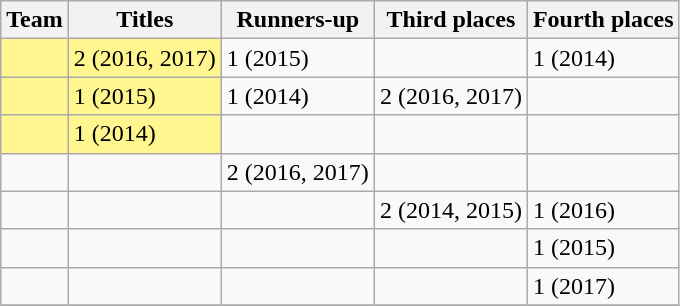<table class=wikitable>
<tr>
<th>Team</th>
<th>Titles</th>
<th>Runners-up</th>
<th>Third places</th>
<th>Fourth places</th>
</tr>
<tr>
<td style=background:#FFF68F></td>
<td style=background:#FFF68F>2 (2016, 2017)</td>
<td>1 (2015)</td>
<td></td>
<td>1 (2014)</td>
</tr>
<tr>
<td style=background:#FFF68F></td>
<td style=background:#FFF68F>1 (2015)</td>
<td>1 (2014)</td>
<td>2 (2016, 2017)</td>
<td></td>
</tr>
<tr>
<td style=background:#FFF68F></td>
<td style=background:#FFF68F>1 (2014)</td>
<td></td>
<td></td>
<td></td>
</tr>
<tr>
<td></td>
<td></td>
<td>2 (2016, 2017)</td>
<td></td>
<td></td>
</tr>
<tr>
<td></td>
<td></td>
<td></td>
<td>2 (2014, 2015)</td>
<td>1 (2016)</td>
</tr>
<tr>
<td></td>
<td></td>
<td></td>
<td></td>
<td>1 (2015)</td>
</tr>
<tr>
<td></td>
<td></td>
<td></td>
<td></td>
<td>1 (2017)</td>
</tr>
<tr>
</tr>
</table>
